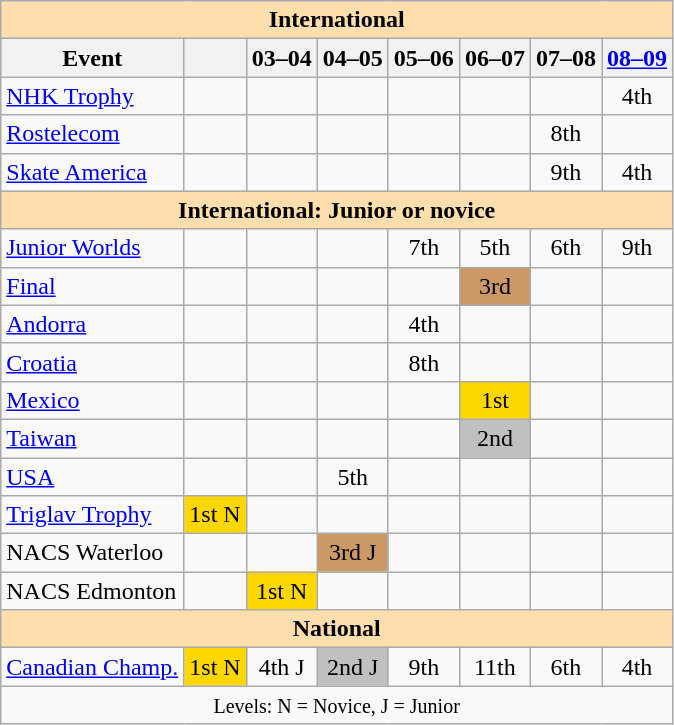<table class="wikitable" style="text-align:center">
<tr>
<th style="background-color: #ffdead; " colspan=8 align=center>International</th>
</tr>
<tr>
<th>Event</th>
<th></th>
<th>03–04</th>
<th>04–05</th>
<th>05–06</th>
<th>06–07</th>
<th>07–08</th>
<th><a href='#'>08–09</a></th>
</tr>
<tr>
<td align=left> <a href='#'>NHK Trophy</a></td>
<td></td>
<td></td>
<td></td>
<td></td>
<td></td>
<td></td>
<td>4th</td>
</tr>
<tr>
<td align=left> <a href='#'>Rostelecom</a></td>
<td></td>
<td></td>
<td></td>
<td></td>
<td></td>
<td>8th</td>
<td></td>
</tr>
<tr>
<td align=left> <a href='#'>Skate America</a></td>
<td></td>
<td></td>
<td></td>
<td></td>
<td></td>
<td>9th</td>
<td>4th</td>
</tr>
<tr>
<th style="background-color: #ffdead; " colspan=8 align=center>International: Junior or novice</th>
</tr>
<tr>
<td align=left><a href='#'>Junior Worlds</a></td>
<td></td>
<td></td>
<td></td>
<td>7th</td>
<td>5th</td>
<td>6th</td>
<td>9th</td>
</tr>
<tr>
<td align=left> <a href='#'>Final</a></td>
<td></td>
<td></td>
<td></td>
<td></td>
<td bgcolor=cc9966>3rd</td>
<td></td>
<td></td>
</tr>
<tr>
<td align=left> <a href='#'>Andorra</a></td>
<td></td>
<td></td>
<td></td>
<td>4th</td>
<td></td>
<td></td>
<td></td>
</tr>
<tr>
<td align=left> <a href='#'>Croatia</a></td>
<td></td>
<td></td>
<td></td>
<td>8th</td>
<td></td>
<td></td>
<td></td>
</tr>
<tr>
<td align=left> <a href='#'>Mexico</a></td>
<td></td>
<td></td>
<td></td>
<td></td>
<td bgcolor=gold>1st</td>
<td></td>
<td></td>
</tr>
<tr>
<td align=left> <a href='#'>Taiwan</a></td>
<td></td>
<td></td>
<td></td>
<td></td>
<td bgcolor=silver>2nd</td>
<td></td>
<td></td>
</tr>
<tr>
<td align=left> <a href='#'>USA</a></td>
<td></td>
<td></td>
<td>5th</td>
<td></td>
<td></td>
<td></td>
<td></td>
</tr>
<tr>
<td align=left><a href='#'>Triglav Trophy</a></td>
<td bgcolor=gold>1st N</td>
<td></td>
<td></td>
<td></td>
<td></td>
<td></td>
<td></td>
</tr>
<tr>
<td align=left>NACS Waterloo</td>
<td></td>
<td></td>
<td bgcolor=cc9966>3rd J</td>
<td></td>
<td></td>
<td></td>
<td></td>
</tr>
<tr>
<td align=left>NACS Edmonton</td>
<td></td>
<td bgcolor=gold>1st N</td>
<td></td>
<td></td>
<td></td>
<td></td>
<td></td>
</tr>
<tr>
<th style="background-color: #ffdead; " colspan=8 align=center>National</th>
</tr>
<tr>
<td align=left><a href='#'>Canadian Champ.</a></td>
<td bgcolor=gold>1st N</td>
<td>4th J</td>
<td bgcolor=silver>2nd J</td>
<td>9th</td>
<td>11th</td>
<td>6th</td>
<td>4th</td>
</tr>
<tr>
<td colspan=8 align=center><small> Levels: N = Novice, J = Junior </small></td>
</tr>
</table>
